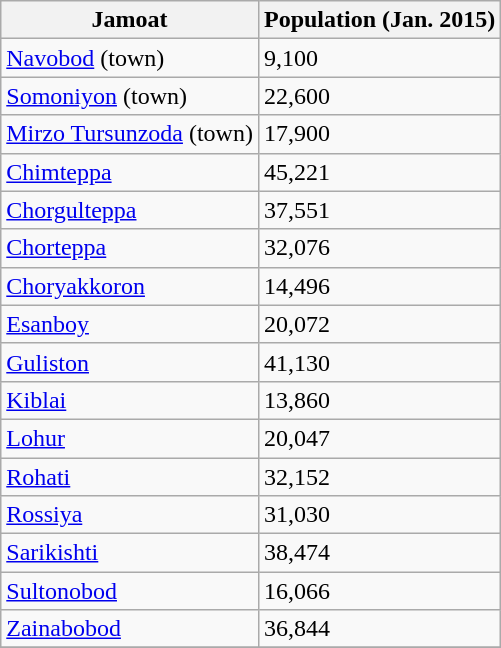<table class="wikitable sortable">
<tr>
<th>Jamoat</th>
<th>Population (Jan. 2015)</th>
</tr>
<tr>
<td><a href='#'>Navobod</a> (town)</td>
<td>9,100</td>
</tr>
<tr>
<td><a href='#'>Somoniyon</a> (town)</td>
<td>22,600</td>
</tr>
<tr>
<td><a href='#'>Mirzo Tursunzoda</a> (town)</td>
<td>17,900</td>
</tr>
<tr>
<td><a href='#'>Chimteppa</a></td>
<td>45,221</td>
</tr>
<tr>
<td><a href='#'>Chorgulteppa</a></td>
<td>37,551</td>
</tr>
<tr>
<td><a href='#'>Chorteppa</a></td>
<td>32,076</td>
</tr>
<tr>
<td><a href='#'>Choryakkoron</a></td>
<td>14,496</td>
</tr>
<tr>
<td><a href='#'>Esanboy</a></td>
<td>20,072</td>
</tr>
<tr>
<td><a href='#'>Guliston</a></td>
<td>41,130</td>
</tr>
<tr>
<td><a href='#'>Kiblai</a></td>
<td>13,860</td>
</tr>
<tr>
<td><a href='#'>Lohur</a></td>
<td>20,047</td>
</tr>
<tr>
<td><a href='#'>Rohati</a></td>
<td>32,152</td>
</tr>
<tr>
<td><a href='#'>Rossiya</a></td>
<td>31,030</td>
</tr>
<tr>
<td><a href='#'>Sarikishti</a></td>
<td>38,474</td>
</tr>
<tr>
<td><a href='#'>Sultonobod</a></td>
<td>16,066</td>
</tr>
<tr>
<td><a href='#'>Zainabobod</a></td>
<td>36,844</td>
</tr>
<tr>
</tr>
</table>
